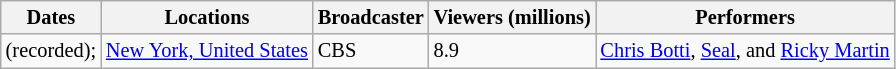<table class="wikitable" style="font-size: 85%">
<tr>
<th>Dates</th>
<th>Locations</th>
<th>Broadcaster</th>
<th>Viewers (millions)</th>
<th>Performers</th>
</tr>
<tr>
<td> (recorded); </td>
<td><a href='#'>New York, United States</a></td>
<td>CBS</td>
<td>8.9</td>
<td><a href='#'>Chris Botti</a>, <a href='#'>Seal</a>, and <a href='#'>Ricky Martin</a></td>
</tr>
</table>
